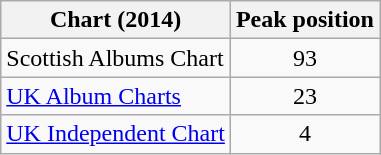<table class="wikitable sortable">
<tr>
<th>Chart (2014)</th>
<th>Peak position</th>
</tr>
<tr>
<td>Scottish Albums Chart</td>
<td align="center">93</td>
</tr>
<tr>
<td><a href='#'>UK Album Charts</a></td>
<td style="text-align:center;">23</td>
</tr>
<tr>
<td><a href='#'>UK Independent Chart</a></td>
<td style="text-align:center;">4</td>
</tr>
</table>
